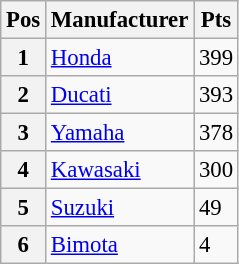<table class="wikitable" style="font-size: 95%">
<tr>
<th>Pos</th>
<th>Manufacturer</th>
<th>Pts</th>
</tr>
<tr>
<th>1</th>
<td> <a href='#'>Honda</a></td>
<td>399</td>
</tr>
<tr>
<th>2</th>
<td> <a href='#'>Ducati</a></td>
<td>393</td>
</tr>
<tr>
<th>3</th>
<td> <a href='#'>Yamaha</a></td>
<td>378</td>
</tr>
<tr>
<th>4</th>
<td> <a href='#'>Kawasaki</a></td>
<td>300</td>
</tr>
<tr>
<th>5</th>
<td> <a href='#'>Suzuki</a></td>
<td>49</td>
</tr>
<tr>
<th>6</th>
<td> <a href='#'>Bimota</a></td>
<td>4</td>
</tr>
</table>
